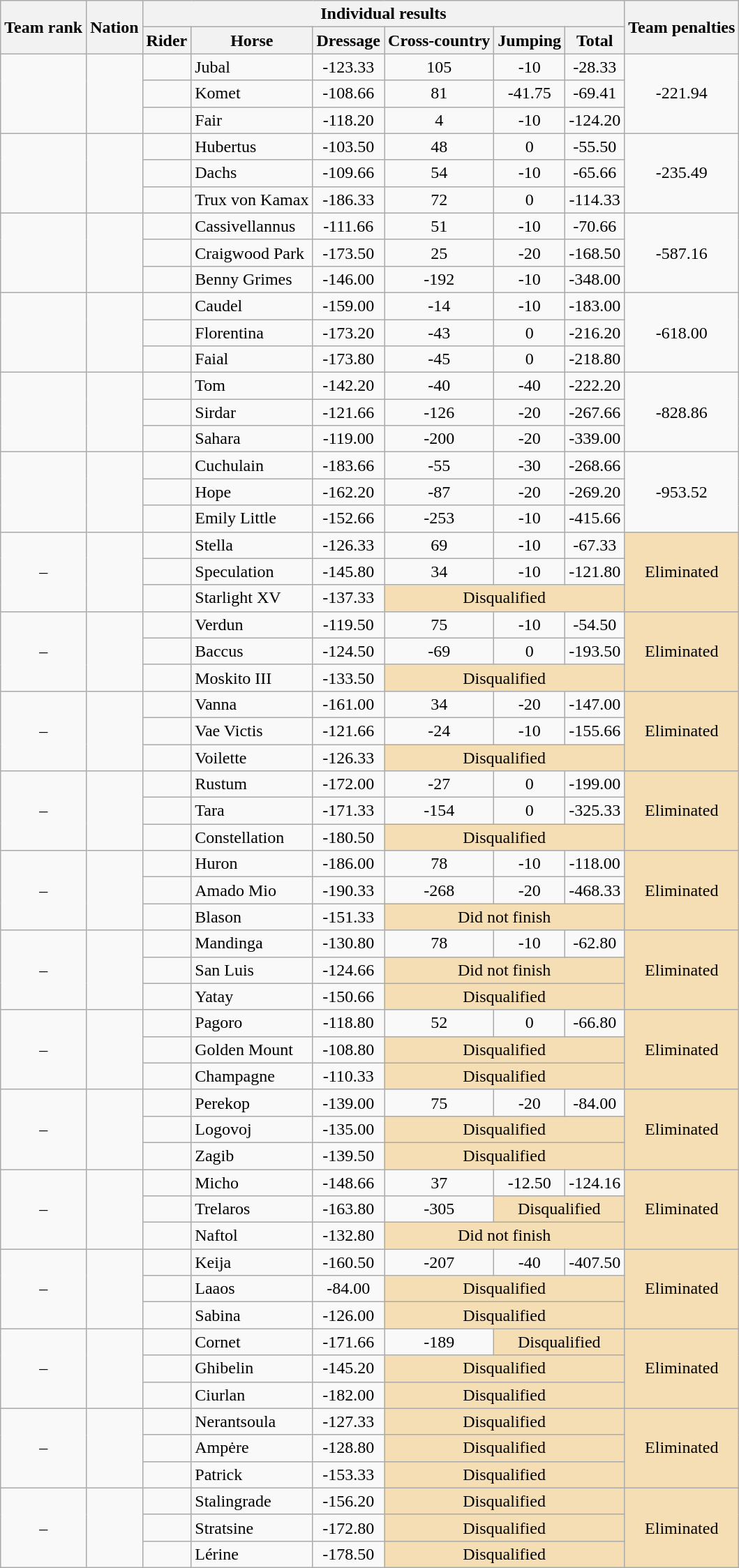<table class="wikitable sortable" style="text-align:center">
<tr>
<th rowspan="2">Team rank</th>
<th rowspan="2">Nation</th>
<th colspan="6">Individual results</th>
<th rowspan="2">Team penalties</th>
</tr>
<tr>
<th>Rider</th>
<th>Horse</th>
<th>Dressage</th>
<th>Cross-country</th>
<th>Jumping</th>
<th>Total</th>
</tr>
<tr>
<td rowspan=3></td>
<td rowspan=3 align=left></td>
<td align=left></td>
<td align=left>Jubal</td>
<td>-123.33</td>
<td>105</td>
<td>-10</td>
<td>-28.33</td>
<td rowspan=3>-221.94</td>
</tr>
<tr>
<td align=left></td>
<td align=left>Komet</td>
<td>-108.66</td>
<td>81</td>
<td>-41.75</td>
<td>-69.41</td>
</tr>
<tr>
<td align=left></td>
<td align=left>Fair</td>
<td>-118.20</td>
<td>4</td>
<td>-10</td>
<td>-124.20</td>
</tr>
<tr>
<td rowspan=3></td>
<td rowspan=3 align=left></td>
<td align=left></td>
<td align=left>Hubertus</td>
<td>-103.50</td>
<td>48</td>
<td>0</td>
<td>-55.50</td>
<td rowspan=3>-235.49</td>
</tr>
<tr>
<td align=left></td>
<td align=left>Dachs</td>
<td>-109.66</td>
<td>54</td>
<td>-10</td>
<td>-65.66</td>
</tr>
<tr>
<td align=left></td>
<td align=left>Trux von Kamax</td>
<td>-186.33</td>
<td>72</td>
<td>0</td>
<td>-114.33</td>
</tr>
<tr>
<td rowspan=3></td>
<td rowspan=3 align=left></td>
<td align=left></td>
<td align=left>Cassivellannus</td>
<td>-111.66</td>
<td>51</td>
<td>-10</td>
<td>-70.66</td>
<td rowspan=3>-587.16</td>
</tr>
<tr>
<td align=left></td>
<td align=left>Craigwood Park</td>
<td>-173.50</td>
<td>25</td>
<td>-20</td>
<td>-168.50</td>
</tr>
<tr>
<td align=left></td>
<td align=left>Benny Grimes</td>
<td>-146.00</td>
<td>-192</td>
<td>-10</td>
<td>-348.00</td>
</tr>
<tr>
<td rowspan=3></td>
<td rowspan=3 align=left></td>
<td align=left></td>
<td align=left>Caudel</td>
<td>-159.00</td>
<td>-14</td>
<td>-10</td>
<td>-183.00</td>
<td rowspan=3>-618.00</td>
</tr>
<tr>
<td align=left></td>
<td align=left>Florentina</td>
<td>-173.20</td>
<td>-43</td>
<td>0</td>
<td>-216.20</td>
</tr>
<tr>
<td align=left></td>
<td align=left>Faial</td>
<td>-173.80</td>
<td>-45</td>
<td>0</td>
<td>-218.80</td>
</tr>
<tr>
<td rowspan=3></td>
<td rowspan=3 align=left></td>
<td align=left></td>
<td align=left>Tom</td>
<td>-142.20</td>
<td>-40</td>
<td>-40</td>
<td>-222.20</td>
<td rowspan=3>-828.86</td>
</tr>
<tr>
<td align=left></td>
<td align=left>Sirdar</td>
<td>-121.66</td>
<td>-126</td>
<td>-20</td>
<td>-267.66</td>
</tr>
<tr>
<td align=left></td>
<td align=left>Sahara</td>
<td>-119.00</td>
<td>-200</td>
<td>-20</td>
<td>-339.00</td>
</tr>
<tr>
<td rowspan=3></td>
<td rowspan=3 align=left></td>
<td align=left></td>
<td align=left>Cuchulain</td>
<td>-183.66</td>
<td>-55</td>
<td>-30</td>
<td>-268.66</td>
<td rowspan=3>-953.52</td>
</tr>
<tr>
<td align=left></td>
<td align=left>Hope</td>
<td>-162.20</td>
<td>-87</td>
<td>-20</td>
<td>-269.20</td>
</tr>
<tr>
<td align=left></td>
<td align=left>Emily Little</td>
<td>-152.66</td>
<td>-253</td>
<td>-10</td>
<td>-415.66</td>
</tr>
<tr>
<td rowspan=3>–</td>
<td rowspan=3 align=left></td>
<td align=left></td>
<td align=left>Stella</td>
<td>-126.33</td>
<td>69</td>
<td>-10</td>
<td>-67.33</td>
<td rowspan=3 bgcolor=wheat>Eliminated</td>
</tr>
<tr>
<td align=left></td>
<td align=left>Speculation</td>
<td>-145.80</td>
<td>34</td>
<td>-10</td>
<td>-121.80</td>
</tr>
<tr>
<td align=left></td>
<td align=left>Starlight XV</td>
<td>-137.33</td>
<td colspan=3 bgcolor=wheat>Disqualified</td>
</tr>
<tr>
<td rowspan=3>–</td>
<td rowspan=3 align=left></td>
<td align=left></td>
<td align=left>Verdun</td>
<td>-119.50</td>
<td>75</td>
<td>-10</td>
<td>-54.50</td>
<td rowspan=3 bgcolor=wheat>Eliminated</td>
</tr>
<tr>
<td align=left></td>
<td align=left>Baccus</td>
<td>-124.50</td>
<td>-69</td>
<td>0</td>
<td>-193.50</td>
</tr>
<tr>
<td align=left></td>
<td align=left>Moskito III</td>
<td>-133.50</td>
<td colspan=3 bgcolor=wheat>Disqualified</td>
</tr>
<tr>
<td rowspan=3>–</td>
<td rowspan=3 align=left></td>
<td align=left></td>
<td align=left>Vanna</td>
<td>-161.00</td>
<td>34</td>
<td>-20</td>
<td>-147.00</td>
<td rowspan=3 bgcolor=wheat>Eliminated</td>
</tr>
<tr>
<td align=left></td>
<td align=left>Vae Victis</td>
<td>-121.66</td>
<td>-24</td>
<td>-10</td>
<td>-155.66</td>
</tr>
<tr>
<td align=left></td>
<td align=left>Voilette</td>
<td>-126.33</td>
<td colspan=3 bgcolor=wheat>Disqualified</td>
</tr>
<tr>
<td rowspan=3>–</td>
<td rowspan=3 align=left></td>
<td align=left></td>
<td align=left>Rustum</td>
<td>-172.00</td>
<td>-27</td>
<td>0</td>
<td>-199.00</td>
<td rowspan=3 bgcolor=wheat>Eliminated</td>
</tr>
<tr>
<td align=left></td>
<td align=left>Tara</td>
<td>-171.33</td>
<td>-154</td>
<td>0</td>
<td>-325.33</td>
</tr>
<tr>
<td align=left></td>
<td align=left>Constellation</td>
<td>-180.50</td>
<td colspan=3 bgcolor=wheat>Disqualified</td>
</tr>
<tr>
<td rowspan=3>–</td>
<td rowspan=3 align=left></td>
<td align=left></td>
<td align=left>Huron</td>
<td>-186.00</td>
<td>78</td>
<td>-10</td>
<td>-118.00</td>
<td rowspan=3 bgcolor=wheat>Eliminated</td>
</tr>
<tr>
<td align=left></td>
<td align=left>Amado Mio</td>
<td>-190.33</td>
<td>-268</td>
<td>-20</td>
<td>-468.33</td>
</tr>
<tr>
<td align=left></td>
<td align=left>Blason</td>
<td>-151.33</td>
<td colspan=3 bgcolor=wheat>Did not finish</td>
</tr>
<tr>
<td rowspan=3>–</td>
<td rowspan=3 align=left></td>
<td align=left></td>
<td align=left>Mandinga</td>
<td>-130.80</td>
<td>78</td>
<td>-10</td>
<td>-62.80</td>
<td rowspan=3 bgcolor=wheat>Eliminated</td>
</tr>
<tr>
<td align=left></td>
<td align=left>San Luis</td>
<td>-124.66</td>
<td colspan=3 bgcolor=wheat>Did not finish</td>
</tr>
<tr>
<td align=left></td>
<td align=left>Yatay</td>
<td>-150.66</td>
<td colspan=3 bgcolor=wheat>Disqualified</td>
</tr>
<tr>
<td rowspan=3>–</td>
<td rowspan=3 align=left></td>
<td align=left></td>
<td align=left>Pagoro</td>
<td>-118.80</td>
<td>52</td>
<td>0</td>
<td>-66.80</td>
<td rowspan=3 bgcolor=wheat>Eliminated</td>
</tr>
<tr>
<td align=left></td>
<td align=left>Golden Mount</td>
<td>-108.80</td>
<td colspan=3 bgcolor=wheat>Disqualified</td>
</tr>
<tr>
<td align=left></td>
<td align=left>Champagne</td>
<td>-110.33</td>
<td colspan=3 bgcolor=wheat>Disqualified</td>
</tr>
<tr>
<td rowspan=3>–</td>
<td rowspan=3 align=left></td>
<td align=left></td>
<td align=left>Perekop</td>
<td>-139.00</td>
<td>75</td>
<td>-20</td>
<td>-84.00</td>
<td rowspan=3 bgcolor=wheat>Eliminated</td>
</tr>
<tr>
<td align=left></td>
<td align=left>Logovoj</td>
<td>-135.00</td>
<td colspan=3 bgcolor=wheat>Disqualified</td>
</tr>
<tr>
<td align=left></td>
<td align=left>Zagib</td>
<td>-139.50</td>
<td colspan=3 bgcolor=wheat>Disqualified</td>
</tr>
<tr>
<td rowspan=3>–</td>
<td rowspan=3 align=left></td>
<td align=left></td>
<td align=left>Micho</td>
<td>-148.66</td>
<td>37</td>
<td>-12.50</td>
<td>-124.16</td>
<td rowspan=3 bgcolor=wheat>Eliminated</td>
</tr>
<tr>
<td align=left></td>
<td align=left>Trelaros</td>
<td>-163.80</td>
<td>-305</td>
<td colspan=2 bgcolor=wheat>Disqualified</td>
</tr>
<tr>
<td align=left></td>
<td align=left>Naftol</td>
<td>-132.80</td>
<td colspan=3 bgcolor=wheat>Did not finish</td>
</tr>
<tr>
<td rowspan=3>–</td>
<td rowspan=3 align=left></td>
<td align=left></td>
<td align=left>Keija</td>
<td>-160.50</td>
<td>-207</td>
<td>-40</td>
<td>-407.50</td>
<td rowspan=3 bgcolor=wheat>Eliminated</td>
</tr>
<tr>
<td align=left></td>
<td align=left>Laaos</td>
<td>-84.00</td>
<td colspan=3 bgcolor=wheat>Disqualified</td>
</tr>
<tr>
<td align=left></td>
<td align=left>Sabina</td>
<td>-126.00</td>
<td colspan=3 bgcolor=wheat>Disqualified</td>
</tr>
<tr>
<td rowspan=3>–</td>
<td rowspan=3 align=left></td>
<td align=left></td>
<td align=left>Cornet</td>
<td>-171.66</td>
<td>-189</td>
<td colspan=2 bgcolor=wheat>Disqualified</td>
<td rowspan=3 bgcolor=wheat>Eliminated</td>
</tr>
<tr>
<td align=left></td>
<td align=left>Ghibelin</td>
<td>-145.20</td>
<td colspan=3 bgcolor=wheat>Disqualified</td>
</tr>
<tr>
<td align=left></td>
<td align=left>Ciurlan</td>
<td>-182.00</td>
<td colspan=3 bgcolor=wheat>Disqualified</td>
</tr>
<tr>
<td rowspan=3>–</td>
<td rowspan=3 align=left></td>
<td align=left></td>
<td align=left>Nerantsoula</td>
<td>-127.33</td>
<td colspan=3 bgcolor=wheat>Disqualified</td>
<td rowspan=3 bgcolor=wheat>Eliminated</td>
</tr>
<tr>
<td align=left></td>
<td align=left>Ampėre</td>
<td>-128.80</td>
<td colspan=3 bgcolor=wheat>Disqualified</td>
</tr>
<tr>
<td align=left></td>
<td align=left>Patrick</td>
<td>-153.33</td>
<td colspan=3 bgcolor=wheat>Disqualified</td>
</tr>
<tr>
<td rowspan=3>–</td>
<td rowspan=3 align=left></td>
<td align=left></td>
<td align=left>Stalingrade</td>
<td>-156.20</td>
<td colspan=3 bgcolor=wheat>Disqualified</td>
<td rowspan=3 bgcolor=wheat>Eliminated</td>
</tr>
<tr>
<td align=left></td>
<td align=left>Stratsine</td>
<td>-172.80</td>
<td colspan=3 bgcolor=wheat>Disqualified</td>
</tr>
<tr>
<td align=left></td>
<td align=left>Lérine</td>
<td>-178.50</td>
<td colspan=3 bgcolor=wheat>Disqualified</td>
</tr>
</table>
